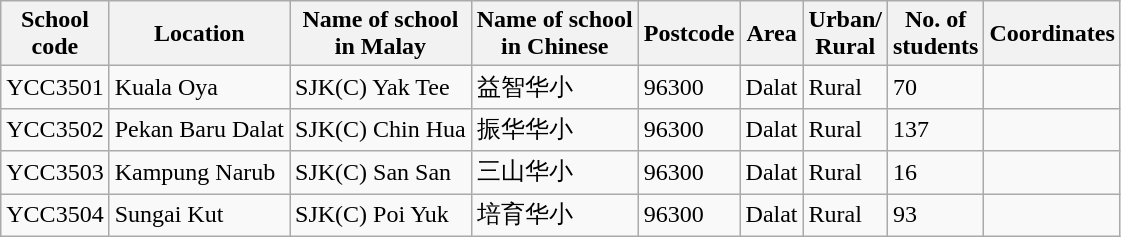<table class="wikitable sortable">
<tr>
<th>School<br>code</th>
<th>Location</th>
<th>Name of school<br>in Malay</th>
<th>Name of school<br>in Chinese</th>
<th>Postcode</th>
<th>Area</th>
<th>Urban/<br>Rural</th>
<th>No. of<br>students</th>
<th>Coordinates</th>
</tr>
<tr>
<td>YCC3501</td>
<td>Kuala Oya</td>
<td>SJK(C) Yak Tee</td>
<td>益智华小</td>
<td>96300</td>
<td>Dalat</td>
<td>Rural</td>
<td>70</td>
<td></td>
</tr>
<tr>
<td>YCC3502</td>
<td>Pekan Baru Dalat</td>
<td>SJK(C) Chin Hua</td>
<td>振华华小</td>
<td>96300</td>
<td>Dalat</td>
<td>Rural</td>
<td>137</td>
<td></td>
</tr>
<tr>
<td>YCC3503</td>
<td>Kampung Narub</td>
<td>SJK(C) San San</td>
<td>三山华小</td>
<td>96300</td>
<td>Dalat</td>
<td>Rural</td>
<td>16</td>
<td></td>
</tr>
<tr>
<td>YCC3504</td>
<td>Sungai Kut</td>
<td>SJK(C) Poi Yuk</td>
<td>培育华小</td>
<td>96300</td>
<td>Dalat</td>
<td>Rural</td>
<td>93</td>
<td></td>
</tr>
</table>
